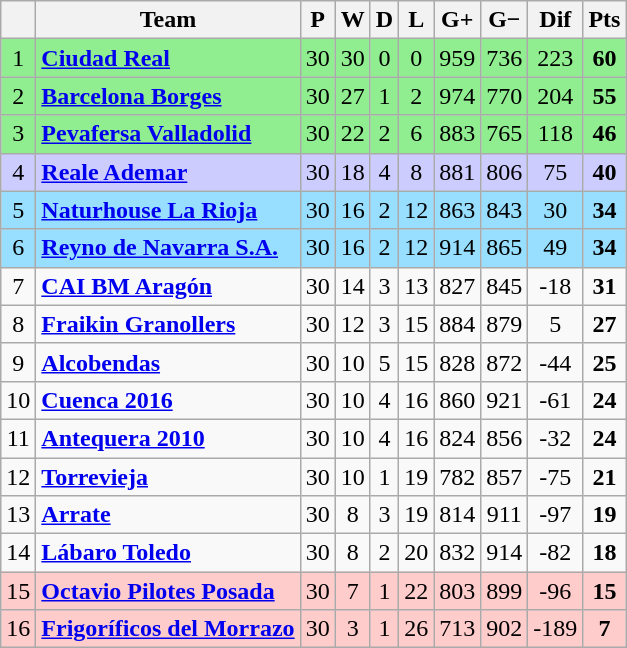<table class="wikitable sortable" style="text-align: center;">
<tr>
<th align="center"></th>
<th align="center">Team</th>
<th align="center">P</th>
<th align="center">W</th>
<th align="center">D</th>
<th align="center">L</th>
<th align="center">G+</th>
<th align="center">G−</th>
<th align="center">Dif</th>
<th align="center">Pts</th>
</tr>
<tr style="background: #90EE90;">
<td>1</td>
<td align="left"><strong><a href='#'>Ciudad Real</a></strong></td>
<td>30</td>
<td>30</td>
<td>0</td>
<td>0</td>
<td>959</td>
<td>736</td>
<td>223</td>
<td><strong>60</strong></td>
</tr>
<tr style="background: #90EE90;">
<td>2</td>
<td align="left"><strong><a href='#'>Barcelona Borges</a></strong></td>
<td>30</td>
<td>27</td>
<td>1</td>
<td>2</td>
<td>974</td>
<td>770</td>
<td>204</td>
<td><strong>55</strong></td>
</tr>
<tr style="background: #90EE90;">
<td>3</td>
<td align="left"><strong><a href='#'>Pevafersa Valladolid</a></strong></td>
<td>30</td>
<td>22</td>
<td>2</td>
<td>6</td>
<td>883</td>
<td>765</td>
<td>118</td>
<td><strong>46</strong></td>
</tr>
<tr style="background: #ccccff;">
<td>4</td>
<td align="left"><strong><a href='#'>Reale Ademar</a></strong></td>
<td>30</td>
<td>18</td>
<td>4</td>
<td>8</td>
<td>881</td>
<td>806</td>
<td>75</td>
<td><strong>40</strong></td>
</tr>
<tr style="background: #97DEFF;">
<td>5</td>
<td align="left"><strong><a href='#'>Naturhouse La Rioja</a></strong></td>
<td>30</td>
<td>16</td>
<td>2</td>
<td>12</td>
<td>863</td>
<td>843</td>
<td>30</td>
<td><strong>34</strong></td>
</tr>
<tr style="background: #97DEFF;">
<td>6</td>
<td align="left"><strong><a href='#'>Reyno de Navarra S.A.</a></strong></td>
<td>30</td>
<td>16</td>
<td>2</td>
<td>12</td>
<td>914</td>
<td>865</td>
<td>49</td>
<td><strong>34</strong></td>
</tr>
<tr>
<td>7</td>
<td align="left"><strong><a href='#'>CAI BM Aragón</a></strong></td>
<td>30</td>
<td>14</td>
<td>3</td>
<td>13</td>
<td>827</td>
<td>845</td>
<td>-18</td>
<td><strong>31</strong></td>
</tr>
<tr>
<td>8</td>
<td align="left"><strong><a href='#'>Fraikin Granollers</a></strong></td>
<td>30</td>
<td>12</td>
<td>3</td>
<td>15</td>
<td>884</td>
<td>879</td>
<td>5</td>
<td><strong>27</strong></td>
</tr>
<tr>
<td>9</td>
<td align="left"><strong><a href='#'>Alcobendas</a></strong></td>
<td>30</td>
<td>10</td>
<td>5</td>
<td>15</td>
<td>828</td>
<td>872</td>
<td>-44</td>
<td><strong>25</strong></td>
</tr>
<tr>
<td>10</td>
<td align="left"><strong><a href='#'>Cuenca 2016</a></strong></td>
<td>30</td>
<td>10</td>
<td>4</td>
<td>16</td>
<td>860</td>
<td>921</td>
<td>-61</td>
<td><strong>24</strong></td>
</tr>
<tr>
<td>11</td>
<td align="left"><strong><a href='#'>Antequera 2010</a></strong></td>
<td>30</td>
<td>10</td>
<td>4</td>
<td>16</td>
<td>824</td>
<td>856</td>
<td>-32</td>
<td><strong>24</strong></td>
</tr>
<tr>
<td>12</td>
<td align="left"><strong><a href='#'>Torrevieja</a></strong></td>
<td>30</td>
<td>10</td>
<td>1</td>
<td>19</td>
<td>782</td>
<td>857</td>
<td>-75</td>
<td><strong>21</strong></td>
</tr>
<tr>
<td>13</td>
<td align="left"><strong><a href='#'>Arrate</a></strong></td>
<td>30</td>
<td>8</td>
<td>3</td>
<td>19</td>
<td>814</td>
<td>911</td>
<td>-97</td>
<td><strong>19</strong></td>
</tr>
<tr>
<td>14</td>
<td align="left"><strong><a href='#'>Lábaro Toledo</a></strong></td>
<td>30</td>
<td>8</td>
<td>2</td>
<td>20</td>
<td>832</td>
<td>914</td>
<td>-82</td>
<td><strong>18</strong></td>
</tr>
<tr style="background:#FFCCCC">
<td>15</td>
<td align="left"><strong><a href='#'>Octavio Pilotes Posada</a></strong></td>
<td>30</td>
<td>7</td>
<td>1</td>
<td>22</td>
<td>803</td>
<td>899</td>
<td>-96</td>
<td><strong>15</strong></td>
</tr>
<tr style="background:#FFCCCC">
<td>16</td>
<td align="left"><strong><a href='#'>Frigoríficos del Morrazo</a></strong></td>
<td>30</td>
<td>3</td>
<td>1</td>
<td>26</td>
<td>713</td>
<td>902</td>
<td>-189</td>
<td><strong>7</strong></td>
</tr>
</table>
